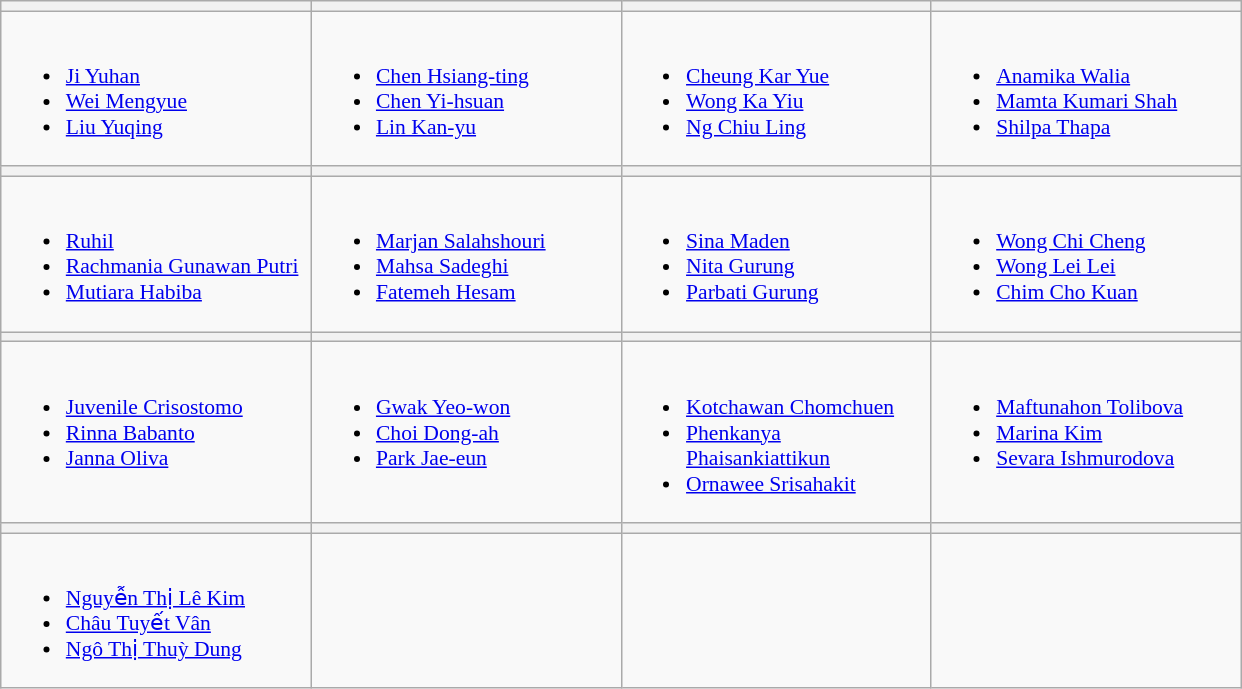<table class="wikitable" style="font-size:90%">
<tr>
<th width=200></th>
<th width=200></th>
<th width=200></th>
<th width=200></th>
</tr>
<tr>
<td valign=top><br><ul><li><a href='#'>Ji Yuhan</a></li><li><a href='#'>Wei Mengyue</a></li><li><a href='#'>Liu Yuqing</a></li></ul></td>
<td valign=top><br><ul><li><a href='#'>Chen Hsiang-ting</a></li><li><a href='#'>Chen Yi-hsuan</a></li><li><a href='#'>Lin Kan-yu</a></li></ul></td>
<td valign=top><br><ul><li><a href='#'>Cheung Kar Yue</a></li><li><a href='#'>Wong Ka Yiu</a></li><li><a href='#'>Ng Chiu Ling</a></li></ul></td>
<td valign=top><br><ul><li><a href='#'>Anamika Walia</a></li><li><a href='#'>Mamta Kumari Shah</a></li><li><a href='#'>Shilpa Thapa</a></li></ul></td>
</tr>
<tr>
<th></th>
<th></th>
<th></th>
<th></th>
</tr>
<tr>
<td valign=top><br><ul><li><a href='#'>Ruhil</a></li><li><a href='#'>Rachmania Gunawan Putri</a></li><li><a href='#'>Mutiara Habiba</a></li></ul></td>
<td valign=top><br><ul><li><a href='#'>Marjan Salahshouri</a></li><li><a href='#'>Mahsa Sadeghi</a></li><li><a href='#'>Fatemeh Hesam</a></li></ul></td>
<td valign=top><br><ul><li><a href='#'>Sina Maden</a></li><li><a href='#'>Nita Gurung</a></li><li><a href='#'>Parbati Gurung</a></li></ul></td>
<td valign=top><br><ul><li><a href='#'>Wong Chi Cheng</a></li><li><a href='#'>Wong Lei Lei</a></li><li><a href='#'>Chim Cho Kuan</a></li></ul></td>
</tr>
<tr>
<th></th>
<th></th>
<th></th>
<th></th>
</tr>
<tr>
<td valign=top><br><ul><li><a href='#'>Juvenile Crisostomo</a></li><li><a href='#'>Rinna Babanto</a></li><li><a href='#'>Janna Oliva</a></li></ul></td>
<td valign=top><br><ul><li><a href='#'>Gwak Yeo-won</a></li><li><a href='#'>Choi Dong-ah</a></li><li><a href='#'>Park Jae-eun</a></li></ul></td>
<td valign=top><br><ul><li><a href='#'>Kotchawan Chomchuen</a></li><li><a href='#'>Phenkanya Phaisankiattikun</a></li><li><a href='#'>Ornawee Srisahakit</a></li></ul></td>
<td valign=top><br><ul><li><a href='#'>Maftunahon Tolibova</a></li><li><a href='#'>Marina Kim</a></li><li><a href='#'>Sevara Ishmurodova</a></li></ul></td>
</tr>
<tr>
<th></th>
<th></th>
<th></th>
<th></th>
</tr>
<tr>
<td valign=top><br><ul><li><a href='#'>Nguyễn Thị Lê Kim</a></li><li><a href='#'>Châu Tuyết Vân</a></li><li><a href='#'>Ngô Thị Thuỳ Dung</a></li></ul></td>
<td valign=top></td>
<td valign=top></td>
<td valign=top></td>
</tr>
</table>
